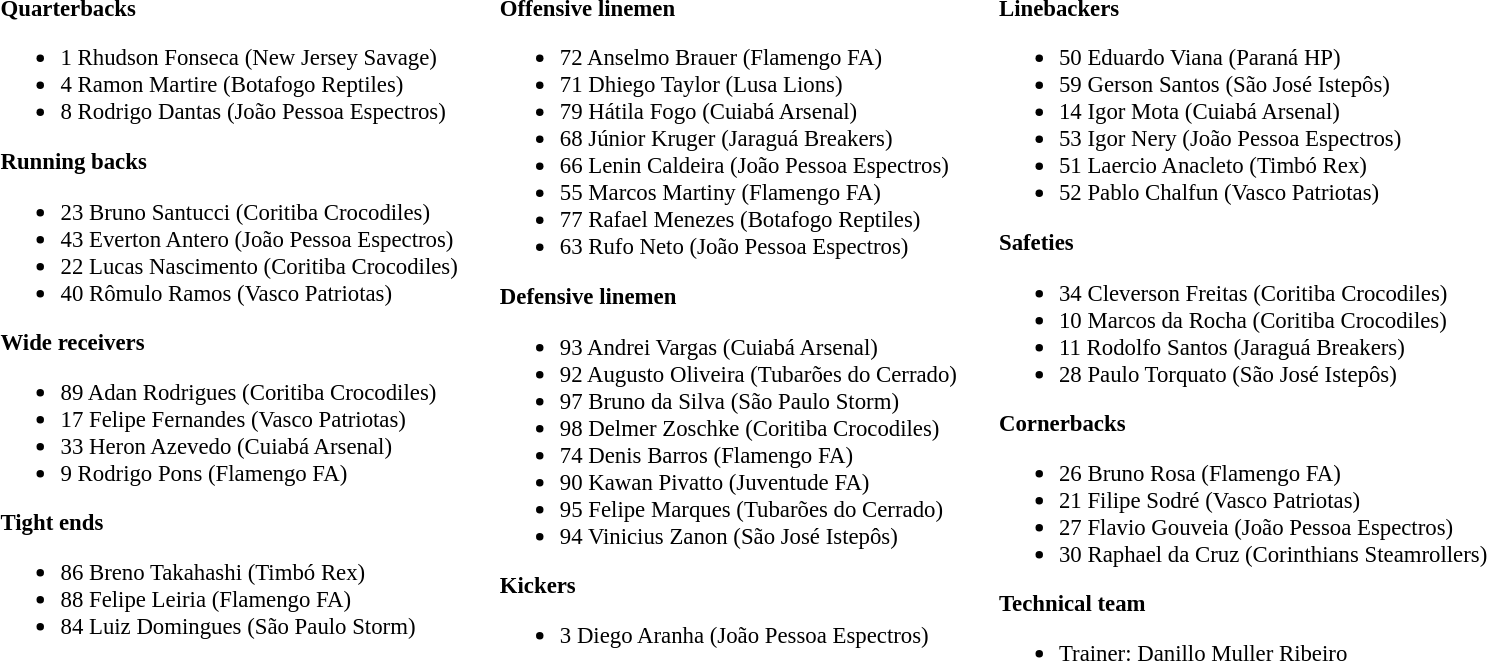<table class="toccolours" style="text-align: left;">
<tr>
</tr>
<tr>
<td style="font-size: 95%;" valign="top"><strong>Quarterbacks</strong><br><ul><li>1 Rhudson Fonseca (New Jersey Savage)</li><li>4 Ramon Martire (Botafogo Reptiles)</li><li>8 Rodrigo Dantas (João Pessoa Espectros)</li></ul><strong>Running backs</strong><ul><li>23 Bruno Santucci (Coritiba Crocodiles)</li><li>43 Everton Antero (João Pessoa Espectros)</li><li>22 Lucas Nascimento (Coritiba Crocodiles)</li><li>40 Rômulo Ramos (Vasco Patriotas)</li></ul><strong>Wide receivers</strong><ul><li>89 Adan Rodrigues (Coritiba Crocodiles)</li><li>17 Felipe Fernandes (Vasco Patriotas)</li><li>33 Heron Azevedo (Cuiabá Arsenal)</li><li>9 Rodrigo Pons (Flamengo FA)</li></ul><strong>Tight ends</strong><ul><li>86 Breno Takahashi  (Timbó Rex)</li><li>88 Felipe Leiria (Flamengo FA)</li><li>84 Luiz Domingues (São Paulo Storm)</li></ul></td>
<td style="width: 20px;"></td>
<td style="font-size: 95%;" valign="top"><strong>Offensive linemen</strong><br><ul><li>72 Anselmo Brauer (Flamengo FA)</li><li>71 Dhiego Taylor (Lusa Lions)</li><li>79 Hátila Fogo (Cuiabá Arsenal)</li><li>68 Júnior Kruger (Jaraguá Breakers)</li><li>66 Lenin Caldeira (João Pessoa Espectros)</li><li>55 Marcos Martiny (Flamengo FA)</li><li>77 Rafael Menezes (Botafogo Reptiles)</li><li>63 Rufo Neto (João Pessoa Espectros)</li></ul><strong>Defensive linemen</strong><ul><li>93 Andrei Vargas (Cuiabá Arsenal)</li><li>92 Augusto Oliveira (Tubarões do Cerrado)</li><li>97 Bruno da Silva (São Paulo Storm)</li><li>98 Delmer Zoschke (Coritiba Crocodiles)</li><li>74 Denis Barros (Flamengo FA)</li><li>90 Kawan Pivatto (Juventude FA)</li><li>95 Felipe Marques (Tubarões do Cerrado)</li><li>94 Vinicius Zanon (São José Istepôs)</li></ul><strong>Kickers</strong><ul><li>3 Diego Aranha (João Pessoa Espectros)</li></ul></td>
<td style="width: 20px;"></td>
<td style="font-size: 95%;" valign="top"><strong>Linebackers</strong><br><ul><li>50 Eduardo Viana (Paraná HP)</li><li>59 Gerson Santos (São José Istepôs)</li><li>14 Igor Mota (Cuiabá Arsenal)</li><li>53 Igor Nery (João Pessoa Espectros)</li><li>51 Laercio Anacleto (Timbó Rex)</li><li>52 Pablo Chalfun (Vasco Patriotas)</li></ul><strong>Safeties</strong><ul><li>34 Cleverson Freitas (Coritiba Crocodiles)</li><li>10 Marcos da Rocha (Coritiba Crocodiles)</li><li>11 Rodolfo Santos (Jaraguá Breakers)</li><li>28 Paulo Torquato (São José Istepôs)</li></ul><strong>Cornerbacks</strong><ul><li>26 Bruno Rosa (Flamengo FA)</li><li>21 Filipe Sodré (Vasco Patriotas)</li><li>27 Flavio Gouveia (João Pessoa Espectros)</li><li>30 Raphael da Cruz (Corinthians Steamrollers)</li></ul><strong>Technical team</strong><ul><li>Trainer: Danillo Muller Ribeiro</li></ul></td>
</tr>
<tr>
</tr>
</table>
